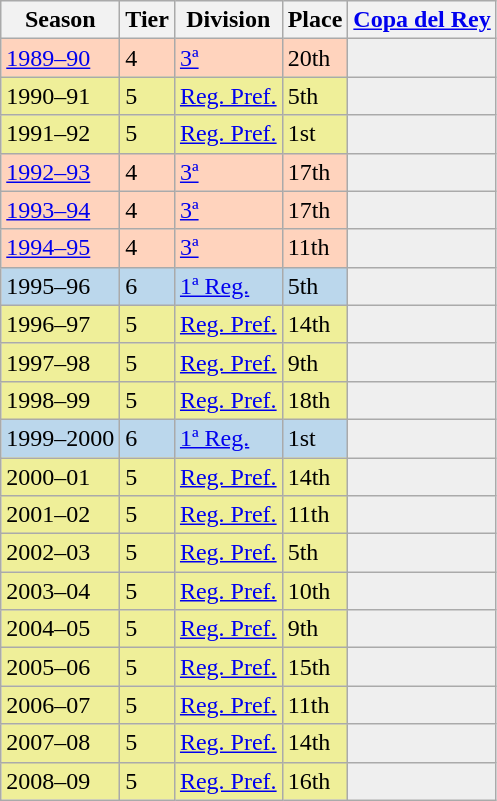<table class="wikitable">
<tr style="background:#f0f6fa;">
<th>Season</th>
<th>Tier</th>
<th>Division</th>
<th>Place</th>
<th><a href='#'>Copa del Rey</a></th>
</tr>
<tr>
<td style="background:#FFD3BD;"><a href='#'>1989–90</a></td>
<td style="background:#FFD3BD;">4</td>
<td style="background:#FFD3BD;"><a href='#'>3ª</a></td>
<td style="background:#FFD3BD;">20th</td>
<th style="background:#efefef;"></th>
</tr>
<tr>
<td style="background:#EFEF99;">1990–91</td>
<td style="background:#EFEF99;">5</td>
<td style="background:#EFEF99;"><a href='#'>Reg. Pref.</a></td>
<td style="background:#EFEF99;">5th</td>
<th style="background:#efefef;"></th>
</tr>
<tr>
<td style="background:#EFEF99;">1991–92</td>
<td style="background:#EFEF99;">5</td>
<td style="background:#EFEF99;"><a href='#'>Reg. Pref.</a></td>
<td style="background:#EFEF99;">1st</td>
<th style="background:#efefef;"></th>
</tr>
<tr>
<td style="background:#FFD3BD;"><a href='#'>1992–93</a></td>
<td style="background:#FFD3BD;">4</td>
<td style="background:#FFD3BD;"><a href='#'>3ª</a></td>
<td style="background:#FFD3BD;">17th</td>
<th style="background:#efefef;"></th>
</tr>
<tr>
<td style="background:#FFD3BD;"><a href='#'>1993–94</a></td>
<td style="background:#FFD3BD;">4</td>
<td style="background:#FFD3BD;"><a href='#'>3ª</a></td>
<td style="background:#FFD3BD;">17th</td>
<th style="background:#efefef;"></th>
</tr>
<tr>
<td style="background:#FFD3BD;"><a href='#'>1994–95</a></td>
<td style="background:#FFD3BD;">4</td>
<td style="background:#FFD3BD;"><a href='#'>3ª</a></td>
<td style="background:#FFD3BD;">11th</td>
<th style="background:#efefef;"></th>
</tr>
<tr>
<td style="background:#BBD7EC;">1995–96</td>
<td style="background:#BBD7EC;">6</td>
<td style="background:#BBD7EC;"><a href='#'>1ª Reg.</a></td>
<td style="background:#BBD7EC;">5th</td>
<th style="background:#efefef;"></th>
</tr>
<tr>
<td style="background:#EFEF99;">1996–97</td>
<td style="background:#EFEF99;">5</td>
<td style="background:#EFEF99;"><a href='#'>Reg. Pref.</a></td>
<td style="background:#EFEF99;">14th</td>
<th style="background:#efefef;"></th>
</tr>
<tr>
<td style="background:#EFEF99;">1997–98</td>
<td style="background:#EFEF99;">5</td>
<td style="background:#EFEF99;"><a href='#'>Reg. Pref.</a></td>
<td style="background:#EFEF99;">9th</td>
<th style="background:#efefef;"></th>
</tr>
<tr>
<td style="background:#EFEF99;">1998–99</td>
<td style="background:#EFEF99;">5</td>
<td style="background:#EFEF99;"><a href='#'>Reg. Pref.</a></td>
<td style="background:#EFEF99;">18th</td>
<th style="background:#efefef;"></th>
</tr>
<tr>
<td style="background:#BBD7EC;">1999–2000</td>
<td style="background:#BBD7EC;">6</td>
<td style="background:#BBD7EC;"><a href='#'>1ª Reg.</a></td>
<td style="background:#BBD7EC;">1st</td>
<th style="background:#efefef;"></th>
</tr>
<tr>
<td style="background:#EFEF99;">2000–01</td>
<td style="background:#EFEF99;">5</td>
<td style="background:#EFEF99;"><a href='#'>Reg. Pref.</a></td>
<td style="background:#EFEF99;">14th</td>
<th style="background:#efefef;"></th>
</tr>
<tr>
<td style="background:#EFEF99;">2001–02</td>
<td style="background:#EFEF99;">5</td>
<td style="background:#EFEF99;"><a href='#'>Reg. Pref.</a></td>
<td style="background:#EFEF99;">11th</td>
<th style="background:#efefef;"></th>
</tr>
<tr>
<td style="background:#EFEF99;">2002–03</td>
<td style="background:#EFEF99;">5</td>
<td style="background:#EFEF99;"><a href='#'>Reg. Pref.</a></td>
<td style="background:#EFEF99;">5th</td>
<th style="background:#efefef;"></th>
</tr>
<tr>
<td style="background:#EFEF99;">2003–04</td>
<td style="background:#EFEF99;">5</td>
<td style="background:#EFEF99;"><a href='#'>Reg. Pref.</a></td>
<td style="background:#EFEF99;">10th</td>
<th style="background:#efefef;"></th>
</tr>
<tr>
<td style="background:#EFEF99;">2004–05</td>
<td style="background:#EFEF99;">5</td>
<td style="background:#EFEF99;"><a href='#'>Reg. Pref.</a></td>
<td style="background:#EFEF99;">9th</td>
<th style="background:#efefef;"></th>
</tr>
<tr>
<td style="background:#EFEF99;">2005–06</td>
<td style="background:#EFEF99;">5</td>
<td style="background:#EFEF99;"><a href='#'>Reg. Pref.</a></td>
<td style="background:#EFEF99;">15th</td>
<th style="background:#efefef;"></th>
</tr>
<tr>
<td style="background:#EFEF99;">2006–07</td>
<td style="background:#EFEF99;">5</td>
<td style="background:#EFEF99;"><a href='#'>Reg. Pref.</a></td>
<td style="background:#EFEF99;">11th</td>
<th style="background:#efefef;"></th>
</tr>
<tr>
<td style="background:#EFEF99;">2007–08</td>
<td style="background:#EFEF99;">5</td>
<td style="background:#EFEF99;"><a href='#'>Reg. Pref.</a></td>
<td style="background:#EFEF99;">14th</td>
<th style="background:#efefef;"></th>
</tr>
<tr>
<td style="background:#EFEF99;">2008–09</td>
<td style="background:#EFEF99;">5</td>
<td style="background:#EFEF99;"><a href='#'>Reg. Pref.</a></td>
<td style="background:#EFEF99;">16th</td>
<th style="background:#efefef;"></th>
</tr>
</table>
